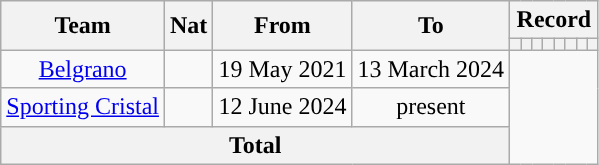<table class="wikitable" tyle="text-align: center">
<tr>
<th rowspan="2">Team</th>
<th rowspan="2">Nat</th>
<th rowspan="2">From</th>
<th rowspan="2">To</th>
<th colspan="8">Record</th>
</tr>
<tr>
<th></th>
<th></th>
<th></th>
<th></th>
<th></th>
<th></th>
<th></th>
<th></th>
</tr>
<tr>
<td align=center><a href='#'>Belgrano</a></td>
<td rowspan="1"></td>
<td align=center>19 May 2021</td>
<td align=center>13 March 2024<br></td>
</tr>
<tr>
<td align=center><a href='#'>Sporting Cristal</a></td>
<td rowspan="1"></td>
<td align=center>12 June 2024</td>
<td align=center>present<br></td>
</tr>
<tr>
<th colspan="4">Total<br></th>
</tr>
</table>
